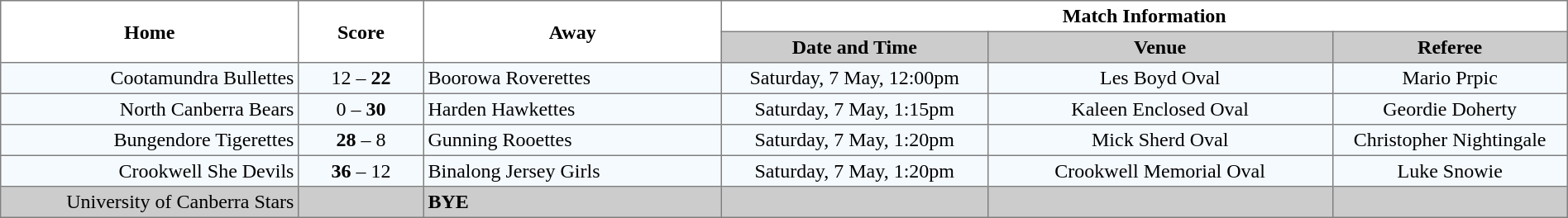<table border="1" cellpadding="3" cellspacing="0" width="100%" style="border-collapse:collapse;  text-align:center;">
<tr>
<th rowspan="2" width="19%">Home</th>
<th rowspan="2" width="8%">Score</th>
<th rowspan="2" width="19%">Away</th>
<th colspan="3">Match Information</th>
</tr>
<tr style="background:#CCCCCC">
<th width="17%">Date and Time</th>
<th width="22%">Venue</th>
<th width="50%">Referee</th>
</tr>
<tr style="text-align:center; background:#f5faff;">
<td align="right">Cootamundra Bullettes </td>
<td>12 – <strong>22</strong></td>
<td align="left"> Boorowa Roverettes</td>
<td>Saturday, 7 May, 12:00pm</td>
<td>Les Boyd Oval</td>
<td>Mario Prpic</td>
</tr>
<tr style="text-align:center; background:#f5faff;">
<td align="right">North Canberra Bears </td>
<td>0 – <strong>30</strong></td>
<td align="left"> Harden Hawkettes</td>
<td>Saturday, 7 May, 1:15pm</td>
<td>Kaleen Enclosed Oval</td>
<td>Geordie Doherty</td>
</tr>
<tr style="text-align:center; background:#f5faff;">
<td align="right">Bungendore Tigerettes </td>
<td><strong>28</strong> – 8</td>
<td align="left"> Gunning Rooettes</td>
<td>Saturday, 7 May, 1:20pm</td>
<td>Mick Sherd Oval</td>
<td>Christopher Nightingale</td>
</tr>
<tr style="text-align:center; background:#f5faff;">
<td align="right">Crookwell She Devils </td>
<td><strong>36</strong> – 12</td>
<td align="left"> Binalong Jersey Girls</td>
<td>Saturday, 7 May, 1:20pm</td>
<td>Crookwell Memorial Oval</td>
<td>Luke Snowie</td>
</tr>
<tr style="text-align:center; background:#CCCCCC;">
<td align="right">University of Canberra Stars </td>
<td></td>
<td align="left"><strong>BYE</strong></td>
<td></td>
<td></td>
<td></td>
</tr>
</table>
